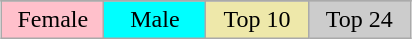<table class="wikitable" style="margin:1em auto; text-align:center;">
<tr>
</tr>
<tr>
<td style="background:pink;" width="20%">Female</td>
<td style="background:cyan;" width="20%">Male</td>
<td style="background:palegoldenrod;" width="20%">Top 10</td>
<td bgcolor="CCCCCC" width="20%">Top 24</td>
</tr>
</table>
